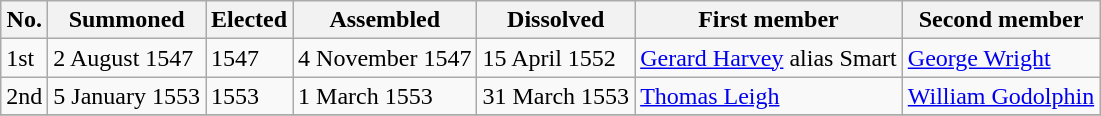<table class="wikitable">
<tr>
<th>No.</th>
<th>Summoned</th>
<th>Elected</th>
<th>Assembled</th>
<th>Dissolved</th>
<th>First member</th>
<th>Second member</th>
</tr>
<tr>
<td>1st</td>
<td>2 August 1547</td>
<td>1547</td>
<td>4 November 1547</td>
<td>15 April 1552</td>
<td><a href='#'>Gerard Harvey</a> alias Smart</td>
<td><a href='#'>George Wright</a></td>
</tr>
<tr>
<td>2nd</td>
<td>5 January 1553</td>
<td>1553</td>
<td>1 March 1553</td>
<td>31 March 1553</td>
<td><a href='#'>Thomas Leigh</a></td>
<td><a href='#'>William Godolphin</a></td>
</tr>
<tr>
</tr>
</table>
